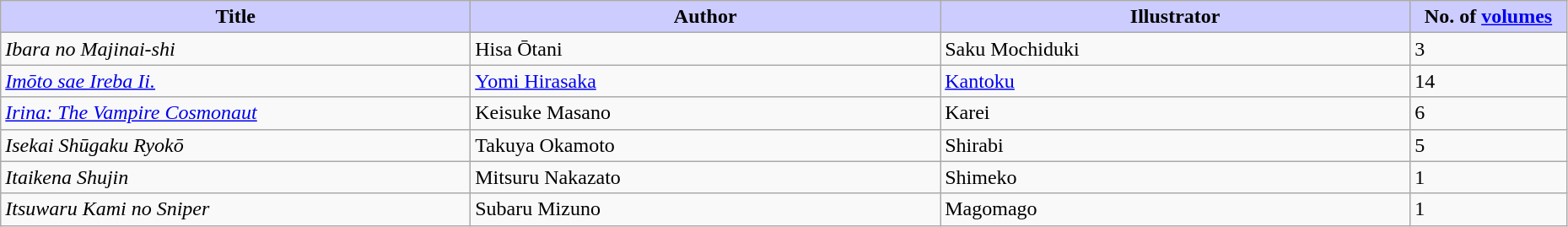<table class="wikitable" style="width: 98%;">
<tr>
<th width=30% style="background:#ccf;">Title</th>
<th width=30% style="background:#ccf;">Author</th>
<th width=30% style="background:#ccf;">Illustrator</th>
<th width=10% style="background:#ccf;">No. of <a href='#'>volumes</a></th>
</tr>
<tr>
<td><em>Ibara no Majinai-shi</em></td>
<td>Hisa Ōtani</td>
<td>Saku Mochiduki</td>
<td>3</td>
</tr>
<tr>
<td><em><a href='#'>Imōto sae Ireba Ii.</a></em></td>
<td><a href='#'>Yomi Hirasaka</a></td>
<td><a href='#'>Kantoku</a></td>
<td>14</td>
</tr>
<tr>
<td><em><a href='#'>Irina: The Vampire Cosmonaut</a></em></td>
<td>Keisuke Masano</td>
<td>Karei</td>
<td>6</td>
</tr>
<tr>
<td><em>Isekai Shūgaku Ryokō</em></td>
<td>Takuya Okamoto</td>
<td>Shirabi</td>
<td>5</td>
</tr>
<tr>
<td><em>Itaikena Shujin</em></td>
<td>Mitsuru Nakazato</td>
<td>Shimeko</td>
<td>1</td>
</tr>
<tr>
<td><em>Itsuwaru Kami no Sniper</em></td>
<td>Subaru Mizuno</td>
<td>Magomago</td>
<td>1</td>
</tr>
</table>
